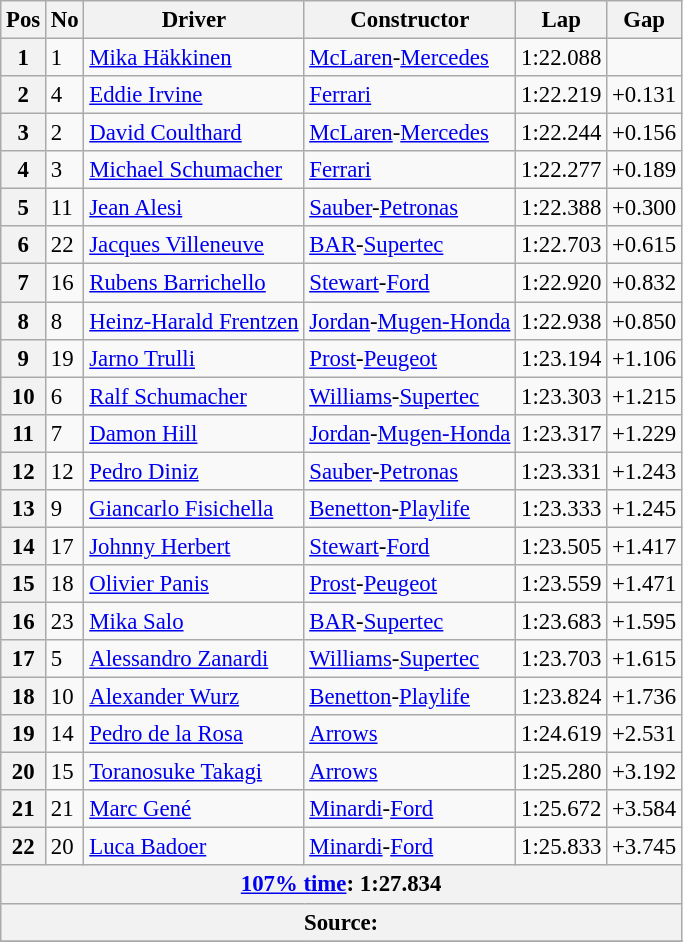<table class="wikitable sortable" style="font-size: 95%;">
<tr>
<th>Pos</th>
<th>No</th>
<th>Driver</th>
<th>Constructor</th>
<th>Lap</th>
<th>Gap</th>
</tr>
<tr>
<th>1</th>
<td>1</td>
<td> <a href='#'>Mika Häkkinen</a></td>
<td><a href='#'>McLaren</a>-<a href='#'>Mercedes</a></td>
<td>1:22.088</td>
<td></td>
</tr>
<tr>
<th>2</th>
<td>4</td>
<td> <a href='#'>Eddie Irvine</a></td>
<td><a href='#'>Ferrari</a></td>
<td>1:22.219</td>
<td>+0.131</td>
</tr>
<tr>
<th>3</th>
<td>2</td>
<td> <a href='#'>David Coulthard</a></td>
<td><a href='#'>McLaren</a>-<a href='#'>Mercedes</a></td>
<td>1:22.244</td>
<td>+0.156</td>
</tr>
<tr>
<th>4</th>
<td>3</td>
<td> <a href='#'>Michael Schumacher</a></td>
<td><a href='#'>Ferrari</a></td>
<td>1:22.277</td>
<td>+0.189</td>
</tr>
<tr>
<th>5</th>
<td>11</td>
<td> <a href='#'>Jean Alesi</a></td>
<td><a href='#'>Sauber</a>-<a href='#'>Petronas</a></td>
<td>1:22.388</td>
<td>+0.300</td>
</tr>
<tr>
<th>6</th>
<td>22</td>
<td> <a href='#'>Jacques Villeneuve</a></td>
<td><a href='#'>BAR</a>-<a href='#'>Supertec</a></td>
<td>1:22.703</td>
<td>+0.615</td>
</tr>
<tr>
<th>7</th>
<td>16</td>
<td> <a href='#'>Rubens Barrichello</a></td>
<td><a href='#'>Stewart</a>-<a href='#'>Ford</a></td>
<td>1:22.920</td>
<td>+0.832</td>
</tr>
<tr>
<th>8</th>
<td>8</td>
<td> <a href='#'>Heinz-Harald Frentzen</a></td>
<td><a href='#'>Jordan</a>-<a href='#'>Mugen-Honda</a></td>
<td>1:22.938</td>
<td>+0.850</td>
</tr>
<tr>
<th>9</th>
<td>19</td>
<td> <a href='#'>Jarno Trulli</a></td>
<td><a href='#'>Prost</a>-<a href='#'>Peugeot</a></td>
<td>1:23.194</td>
<td>+1.106</td>
</tr>
<tr>
<th>10</th>
<td>6</td>
<td> <a href='#'>Ralf Schumacher</a></td>
<td><a href='#'>Williams</a>-<a href='#'>Supertec</a></td>
<td>1:23.303</td>
<td>+1.215</td>
</tr>
<tr>
<th>11</th>
<td>7</td>
<td> <a href='#'>Damon Hill</a></td>
<td><a href='#'>Jordan</a>-<a href='#'>Mugen-Honda</a></td>
<td>1:23.317</td>
<td>+1.229</td>
</tr>
<tr>
<th>12</th>
<td>12</td>
<td> <a href='#'>Pedro Diniz</a></td>
<td><a href='#'>Sauber</a>-<a href='#'>Petronas</a></td>
<td>1:23.331</td>
<td>+1.243</td>
</tr>
<tr>
<th>13</th>
<td>9</td>
<td> <a href='#'>Giancarlo Fisichella</a></td>
<td><a href='#'>Benetton</a>-<a href='#'>Playlife</a></td>
<td>1:23.333</td>
<td>+1.245</td>
</tr>
<tr>
<th>14</th>
<td>17</td>
<td> <a href='#'>Johnny Herbert</a></td>
<td><a href='#'>Stewart</a>-<a href='#'>Ford</a></td>
<td>1:23.505</td>
<td>+1.417</td>
</tr>
<tr>
<th>15</th>
<td>18</td>
<td> <a href='#'>Olivier Panis</a></td>
<td><a href='#'>Prost</a>-<a href='#'>Peugeot</a></td>
<td>1:23.559</td>
<td>+1.471</td>
</tr>
<tr>
<th>16</th>
<td>23</td>
<td> <a href='#'>Mika Salo</a></td>
<td><a href='#'>BAR</a>-<a href='#'>Supertec</a></td>
<td>1:23.683</td>
<td>+1.595</td>
</tr>
<tr>
<th>17</th>
<td>5</td>
<td> <a href='#'>Alessandro Zanardi</a></td>
<td><a href='#'>Williams</a>-<a href='#'>Supertec</a></td>
<td>1:23.703</td>
<td>+1.615</td>
</tr>
<tr>
<th>18</th>
<td>10</td>
<td> <a href='#'>Alexander Wurz</a></td>
<td><a href='#'>Benetton</a>-<a href='#'>Playlife</a></td>
<td>1:23.824</td>
<td>+1.736</td>
</tr>
<tr>
<th>19</th>
<td>14</td>
<td> <a href='#'>Pedro de la Rosa</a></td>
<td><a href='#'>Arrows</a></td>
<td>1:24.619</td>
<td>+2.531</td>
</tr>
<tr>
<th>20</th>
<td>15</td>
<td> <a href='#'>Toranosuke Takagi</a></td>
<td><a href='#'>Arrows</a></td>
<td>1:25.280</td>
<td>+3.192</td>
</tr>
<tr>
<th>21</th>
<td>21</td>
<td> <a href='#'>Marc Gené</a></td>
<td><a href='#'>Minardi</a>-<a href='#'>Ford</a></td>
<td>1:25.672</td>
<td>+3.584</td>
</tr>
<tr>
<th>22</th>
<td>20</td>
<td> <a href='#'>Luca Badoer</a></td>
<td><a href='#'>Minardi</a>-<a href='#'>Ford</a></td>
<td>1:25.833</td>
<td>+3.745</td>
</tr>
<tr>
<th colspan="6"><a href='#'>107% time</a>: 1:27.834</th>
</tr>
<tr>
<th colspan=6>Source:</th>
</tr>
<tr>
</tr>
</table>
